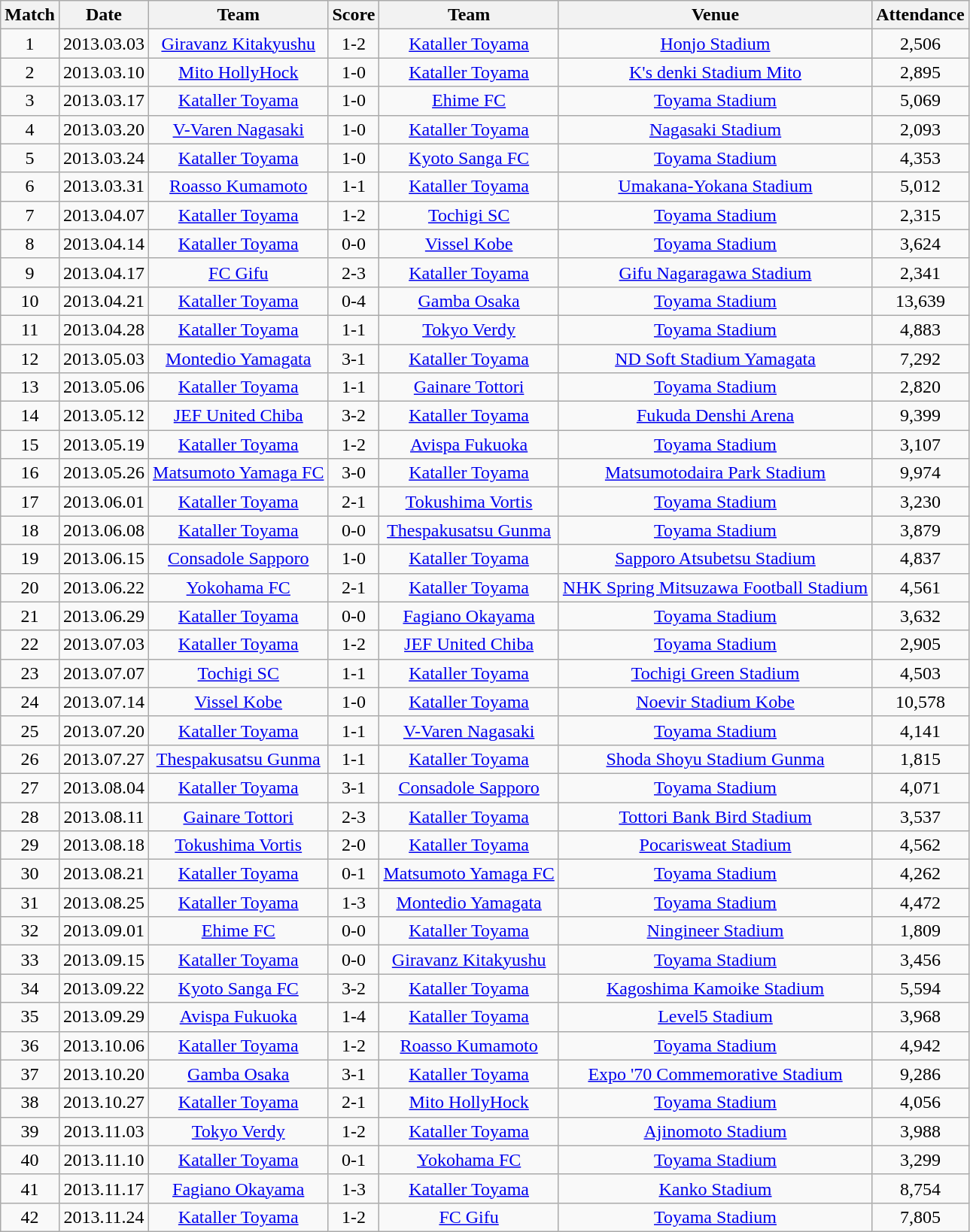<table class="wikitable" style="text-align:center;">
<tr>
<th>Match</th>
<th>Date</th>
<th>Team</th>
<th>Score</th>
<th>Team</th>
<th>Venue</th>
<th>Attendance</th>
</tr>
<tr>
<td>1</td>
<td>2013.03.03</td>
<td><a href='#'>Giravanz Kitakyushu</a></td>
<td>1-2</td>
<td><a href='#'>Kataller Toyama</a></td>
<td><a href='#'>Honjo Stadium</a></td>
<td>2,506</td>
</tr>
<tr>
<td>2</td>
<td>2013.03.10</td>
<td><a href='#'>Mito HollyHock</a></td>
<td>1-0</td>
<td><a href='#'>Kataller Toyama</a></td>
<td><a href='#'>K's denki Stadium Mito</a></td>
<td>2,895</td>
</tr>
<tr>
<td>3</td>
<td>2013.03.17</td>
<td><a href='#'>Kataller Toyama</a></td>
<td>1-0</td>
<td><a href='#'>Ehime FC</a></td>
<td><a href='#'>Toyama Stadium</a></td>
<td>5,069</td>
</tr>
<tr>
<td>4</td>
<td>2013.03.20</td>
<td><a href='#'>V-Varen Nagasaki</a></td>
<td>1-0</td>
<td><a href='#'>Kataller Toyama</a></td>
<td><a href='#'>Nagasaki Stadium</a></td>
<td>2,093</td>
</tr>
<tr>
<td>5</td>
<td>2013.03.24</td>
<td><a href='#'>Kataller Toyama</a></td>
<td>1-0</td>
<td><a href='#'>Kyoto Sanga FC</a></td>
<td><a href='#'>Toyama Stadium</a></td>
<td>4,353</td>
</tr>
<tr>
<td>6</td>
<td>2013.03.31</td>
<td><a href='#'>Roasso Kumamoto</a></td>
<td>1-1</td>
<td><a href='#'>Kataller Toyama</a></td>
<td><a href='#'>Umakana-Yokana Stadium</a></td>
<td>5,012</td>
</tr>
<tr>
<td>7</td>
<td>2013.04.07</td>
<td><a href='#'>Kataller Toyama</a></td>
<td>1-2</td>
<td><a href='#'>Tochigi SC</a></td>
<td><a href='#'>Toyama Stadium</a></td>
<td>2,315</td>
</tr>
<tr>
<td>8</td>
<td>2013.04.14</td>
<td><a href='#'>Kataller Toyama</a></td>
<td>0-0</td>
<td><a href='#'>Vissel Kobe</a></td>
<td><a href='#'>Toyama Stadium</a></td>
<td>3,624</td>
</tr>
<tr>
<td>9</td>
<td>2013.04.17</td>
<td><a href='#'>FC Gifu</a></td>
<td>2-3</td>
<td><a href='#'>Kataller Toyama</a></td>
<td><a href='#'>Gifu Nagaragawa Stadium</a></td>
<td>2,341</td>
</tr>
<tr>
<td>10</td>
<td>2013.04.21</td>
<td><a href='#'>Kataller Toyama</a></td>
<td>0-4</td>
<td><a href='#'>Gamba Osaka</a></td>
<td><a href='#'>Toyama Stadium</a></td>
<td>13,639</td>
</tr>
<tr>
<td>11</td>
<td>2013.04.28</td>
<td><a href='#'>Kataller Toyama</a></td>
<td>1-1</td>
<td><a href='#'>Tokyo Verdy</a></td>
<td><a href='#'>Toyama Stadium</a></td>
<td>4,883</td>
</tr>
<tr>
<td>12</td>
<td>2013.05.03</td>
<td><a href='#'>Montedio Yamagata</a></td>
<td>3-1</td>
<td><a href='#'>Kataller Toyama</a></td>
<td><a href='#'>ND Soft Stadium Yamagata</a></td>
<td>7,292</td>
</tr>
<tr>
<td>13</td>
<td>2013.05.06</td>
<td><a href='#'>Kataller Toyama</a></td>
<td>1-1</td>
<td><a href='#'>Gainare Tottori</a></td>
<td><a href='#'>Toyama Stadium</a></td>
<td>2,820</td>
</tr>
<tr>
<td>14</td>
<td>2013.05.12</td>
<td><a href='#'>JEF United Chiba</a></td>
<td>3-2</td>
<td><a href='#'>Kataller Toyama</a></td>
<td><a href='#'>Fukuda Denshi Arena</a></td>
<td>9,399</td>
</tr>
<tr>
<td>15</td>
<td>2013.05.19</td>
<td><a href='#'>Kataller Toyama</a></td>
<td>1-2</td>
<td><a href='#'>Avispa Fukuoka</a></td>
<td><a href='#'>Toyama Stadium</a></td>
<td>3,107</td>
</tr>
<tr>
<td>16</td>
<td>2013.05.26</td>
<td><a href='#'>Matsumoto Yamaga FC</a></td>
<td>3-0</td>
<td><a href='#'>Kataller Toyama</a></td>
<td><a href='#'>Matsumotodaira Park Stadium</a></td>
<td>9,974</td>
</tr>
<tr>
<td>17</td>
<td>2013.06.01</td>
<td><a href='#'>Kataller Toyama</a></td>
<td>2-1</td>
<td><a href='#'>Tokushima Vortis</a></td>
<td><a href='#'>Toyama Stadium</a></td>
<td>3,230</td>
</tr>
<tr>
<td>18</td>
<td>2013.06.08</td>
<td><a href='#'>Kataller Toyama</a></td>
<td>0-0</td>
<td><a href='#'>Thespakusatsu Gunma</a></td>
<td><a href='#'>Toyama Stadium</a></td>
<td>3,879</td>
</tr>
<tr>
<td>19</td>
<td>2013.06.15</td>
<td><a href='#'>Consadole Sapporo</a></td>
<td>1-0</td>
<td><a href='#'>Kataller Toyama</a></td>
<td><a href='#'>Sapporo Atsubetsu Stadium</a></td>
<td>4,837</td>
</tr>
<tr>
<td>20</td>
<td>2013.06.22</td>
<td><a href='#'>Yokohama FC</a></td>
<td>2-1</td>
<td><a href='#'>Kataller Toyama</a></td>
<td><a href='#'>NHK Spring Mitsuzawa Football Stadium</a></td>
<td>4,561</td>
</tr>
<tr>
<td>21</td>
<td>2013.06.29</td>
<td><a href='#'>Kataller Toyama</a></td>
<td>0-0</td>
<td><a href='#'>Fagiano Okayama</a></td>
<td><a href='#'>Toyama Stadium</a></td>
<td>3,632</td>
</tr>
<tr>
<td>22</td>
<td>2013.07.03</td>
<td><a href='#'>Kataller Toyama</a></td>
<td>1-2</td>
<td><a href='#'>JEF United Chiba</a></td>
<td><a href='#'>Toyama Stadium</a></td>
<td>2,905</td>
</tr>
<tr>
<td>23</td>
<td>2013.07.07</td>
<td><a href='#'>Tochigi SC</a></td>
<td>1-1</td>
<td><a href='#'>Kataller Toyama</a></td>
<td><a href='#'>Tochigi Green Stadium</a></td>
<td>4,503</td>
</tr>
<tr>
<td>24</td>
<td>2013.07.14</td>
<td><a href='#'>Vissel Kobe</a></td>
<td>1-0</td>
<td><a href='#'>Kataller Toyama</a></td>
<td><a href='#'>Noevir Stadium Kobe</a></td>
<td>10,578</td>
</tr>
<tr>
<td>25</td>
<td>2013.07.20</td>
<td><a href='#'>Kataller Toyama</a></td>
<td>1-1</td>
<td><a href='#'>V-Varen Nagasaki</a></td>
<td><a href='#'>Toyama Stadium</a></td>
<td>4,141</td>
</tr>
<tr>
<td>26</td>
<td>2013.07.27</td>
<td><a href='#'>Thespakusatsu Gunma</a></td>
<td>1-1</td>
<td><a href='#'>Kataller Toyama</a></td>
<td><a href='#'>Shoda Shoyu Stadium Gunma</a></td>
<td>1,815</td>
</tr>
<tr>
<td>27</td>
<td>2013.08.04</td>
<td><a href='#'>Kataller Toyama</a></td>
<td>3-1</td>
<td><a href='#'>Consadole Sapporo</a></td>
<td><a href='#'>Toyama Stadium</a></td>
<td>4,071</td>
</tr>
<tr>
<td>28</td>
<td>2013.08.11</td>
<td><a href='#'>Gainare Tottori</a></td>
<td>2-3</td>
<td><a href='#'>Kataller Toyama</a></td>
<td><a href='#'>Tottori Bank Bird Stadium</a></td>
<td>3,537</td>
</tr>
<tr>
<td>29</td>
<td>2013.08.18</td>
<td><a href='#'>Tokushima Vortis</a></td>
<td>2-0</td>
<td><a href='#'>Kataller Toyama</a></td>
<td><a href='#'>Pocarisweat Stadium</a></td>
<td>4,562</td>
</tr>
<tr>
<td>30</td>
<td>2013.08.21</td>
<td><a href='#'>Kataller Toyama</a></td>
<td>0-1</td>
<td><a href='#'>Matsumoto Yamaga FC</a></td>
<td><a href='#'>Toyama Stadium</a></td>
<td>4,262</td>
</tr>
<tr>
<td>31</td>
<td>2013.08.25</td>
<td><a href='#'>Kataller Toyama</a></td>
<td>1-3</td>
<td><a href='#'>Montedio Yamagata</a></td>
<td><a href='#'>Toyama Stadium</a></td>
<td>4,472</td>
</tr>
<tr>
<td>32</td>
<td>2013.09.01</td>
<td><a href='#'>Ehime FC</a></td>
<td>0-0</td>
<td><a href='#'>Kataller Toyama</a></td>
<td><a href='#'>Ningineer Stadium</a></td>
<td>1,809</td>
</tr>
<tr>
<td>33</td>
<td>2013.09.15</td>
<td><a href='#'>Kataller Toyama</a></td>
<td>0-0</td>
<td><a href='#'>Giravanz Kitakyushu</a></td>
<td><a href='#'>Toyama Stadium</a></td>
<td>3,456</td>
</tr>
<tr>
<td>34</td>
<td>2013.09.22</td>
<td><a href='#'>Kyoto Sanga FC</a></td>
<td>3-2</td>
<td><a href='#'>Kataller Toyama</a></td>
<td><a href='#'>Kagoshima Kamoike Stadium</a></td>
<td>5,594</td>
</tr>
<tr>
<td>35</td>
<td>2013.09.29</td>
<td><a href='#'>Avispa Fukuoka</a></td>
<td>1-4</td>
<td><a href='#'>Kataller Toyama</a></td>
<td><a href='#'>Level5 Stadium</a></td>
<td>3,968</td>
</tr>
<tr>
<td>36</td>
<td>2013.10.06</td>
<td><a href='#'>Kataller Toyama</a></td>
<td>1-2</td>
<td><a href='#'>Roasso Kumamoto</a></td>
<td><a href='#'>Toyama Stadium</a></td>
<td>4,942</td>
</tr>
<tr>
<td>37</td>
<td>2013.10.20</td>
<td><a href='#'>Gamba Osaka</a></td>
<td>3-1</td>
<td><a href='#'>Kataller Toyama</a></td>
<td><a href='#'>Expo '70 Commemorative Stadium</a></td>
<td>9,286</td>
</tr>
<tr>
<td>38</td>
<td>2013.10.27</td>
<td><a href='#'>Kataller Toyama</a></td>
<td>2-1</td>
<td><a href='#'>Mito HollyHock</a></td>
<td><a href='#'>Toyama Stadium</a></td>
<td>4,056</td>
</tr>
<tr>
<td>39</td>
<td>2013.11.03</td>
<td><a href='#'>Tokyo Verdy</a></td>
<td>1-2</td>
<td><a href='#'>Kataller Toyama</a></td>
<td><a href='#'>Ajinomoto Stadium</a></td>
<td>3,988</td>
</tr>
<tr>
<td>40</td>
<td>2013.11.10</td>
<td><a href='#'>Kataller Toyama</a></td>
<td>0-1</td>
<td><a href='#'>Yokohama FC</a></td>
<td><a href='#'>Toyama Stadium</a></td>
<td>3,299</td>
</tr>
<tr>
<td>41</td>
<td>2013.11.17</td>
<td><a href='#'>Fagiano Okayama</a></td>
<td>1-3</td>
<td><a href='#'>Kataller Toyama</a></td>
<td><a href='#'>Kanko Stadium</a></td>
<td>8,754</td>
</tr>
<tr>
<td>42</td>
<td>2013.11.24</td>
<td><a href='#'>Kataller Toyama</a></td>
<td>1-2</td>
<td><a href='#'>FC Gifu</a></td>
<td><a href='#'>Toyama Stadium</a></td>
<td>7,805</td>
</tr>
</table>
